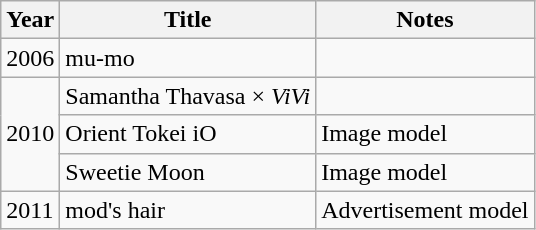<table class="wikitable">
<tr>
<th>Year</th>
<th>Title</th>
<th>Notes</th>
</tr>
<tr>
<td>2006</td>
<td>mu-mo</td>
<td></td>
</tr>
<tr>
<td rowspan="3">2010</td>
<td>Samantha Thavasa × <em>ViVi</em></td>
<td></td>
</tr>
<tr>
<td>Orient Tokei iO</td>
<td>Image model</td>
</tr>
<tr>
<td>Sweetie Moon</td>
<td>Image model</td>
</tr>
<tr>
<td>2011</td>
<td>mod's hair</td>
<td>Advertisement model</td>
</tr>
</table>
